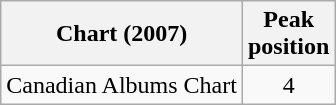<table class="wikitable">
<tr>
<th>Chart (2007)</th>
<th>Peak<br>position</th>
</tr>
<tr>
<td>Canadian Albums Chart</td>
<td align="center">4</td>
</tr>
</table>
